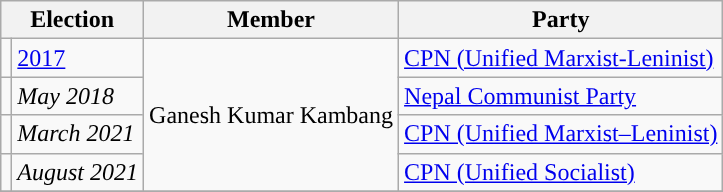<table class="wikitable">
<tr>
<th colspan="2">Election</th>
<th>Member</th>
<th>Party</th>
</tr>
<tr>
<td style="background-color:"></td>
<td><a href='#'>2017</a></td>
<td rowspan="4">Ganesh Kumar Kambang</td>
<td><a href='#'>CPN (Unified Marxist-Leninist)</a></td>
</tr>
<tr>
<td style="background-color:"></td>
<td><em>May 2018</em></td>
<td><a href='#'>Nepal Communist Party</a></td>
</tr>
<tr>
<td style="background-color:"></td>
<td><em>March 2021</em></td>
<td><a href='#'>CPN (Unified Marxist–Leninist)</a></td>
</tr>
<tr>
<td style="background-color:"></td>
<td><em>August 2021</em></td>
<td><a href='#'>CPN (Unified Socialist)</a></td>
</tr>
<tr>
</tr>
</table>
